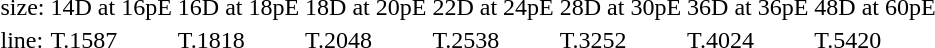<table style="margin-left:40px;">
<tr>
<td>size:</td>
<td>14D at 16pE</td>
<td>16D at 18pE</td>
<td>18D at 20pE</td>
<td>22D at 24pE</td>
<td>28D at 30pE</td>
<td>36D at 36pE</td>
<td>48D at 60pE</td>
</tr>
<tr>
<td>line:</td>
<td>T.1587</td>
<td>T.1818</td>
<td>T.2048</td>
<td>T.2538</td>
<td>T.3252</td>
<td>T.4024</td>
<td>T.5420</td>
</tr>
</table>
